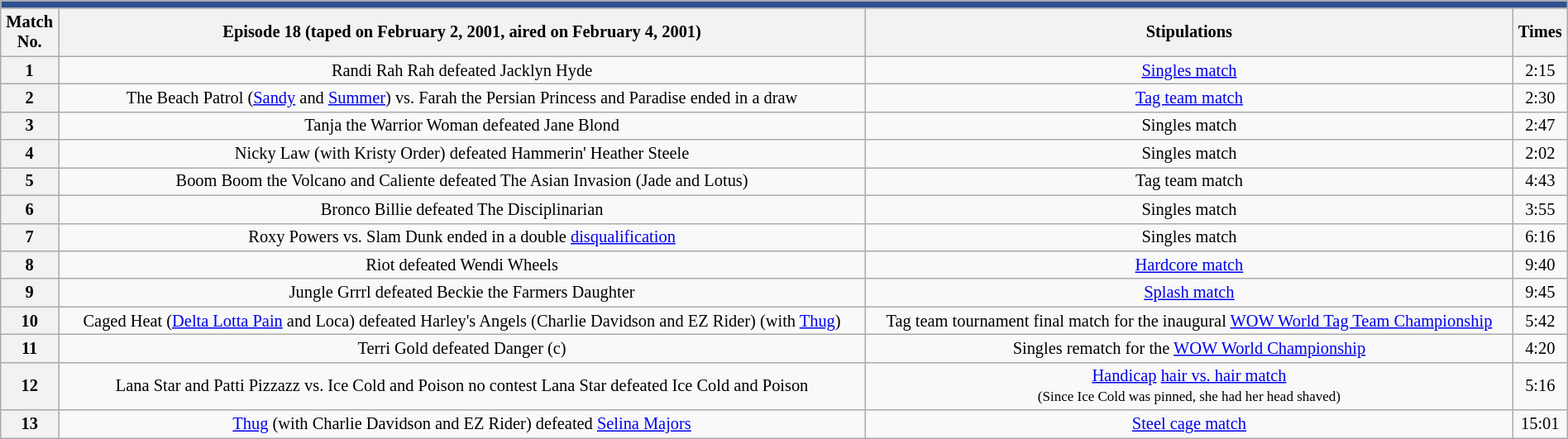<table class="wikitable" style="font-size:85%; text-align:center; width:100%;">
<tr>
<td colspan="4" style="background:#2e5090;"></td>
</tr>
<tr>
<th>Match <br>No.</th>
<th>Episode 18 (taped on February 2, 2001, aired on February 4, 2001)</th>
<th>Stipulations</th>
<th>Times</th>
</tr>
<tr>
<th>1</th>
<td>Randi Rah Rah defeated Jacklyn Hyde</td>
<td><a href='#'>Singles match</a></td>
<td>2:15</td>
</tr>
<tr>
<th>2</th>
<td>The Beach Patrol (<a href='#'>Sandy</a> and <a href='#'>Summer</a>) vs. Farah the Persian Princess and Paradise ended in a draw</td>
<td><a href='#'>Tag team match</a></td>
<td>2:30</td>
</tr>
<tr>
<th>3</th>
<td>Tanja the Warrior Woman defeated Jane Blond</td>
<td>Singles match</td>
<td>2:47</td>
</tr>
<tr>
<th>4</th>
<td>Nicky Law (with Kristy Order) defeated Hammerin' Heather Steele</td>
<td>Singles match</td>
<td>2:02</td>
</tr>
<tr>
<th>5</th>
<td>Boom Boom the Volcano and Caliente defeated The Asian Invasion (Jade and Lotus)</td>
<td>Tag team match</td>
<td>4:43</td>
</tr>
<tr>
<th>6</th>
<td>Bronco Billie defeated The Disciplinarian</td>
<td>Singles match</td>
<td>3:55</td>
</tr>
<tr>
<th>7</th>
<td>Roxy Powers vs. Slam Dunk ended in a double <a href='#'>disqualification</a></td>
<td>Singles match</td>
<td>6:16</td>
</tr>
<tr>
<th>8</th>
<td>Riot defeated Wendi Wheels</td>
<td><a href='#'>Hardcore match</a></td>
<td>9:40</td>
</tr>
<tr>
<th>9</th>
<td>Jungle Grrrl defeated Beckie the Farmers Daughter</td>
<td><a href='#'>Splash match</a></td>
<td>9:45</td>
</tr>
<tr>
<th>10</th>
<td>Caged Heat (<a href='#'>Delta Lotta Pain</a> and Loca) defeated Harley's Angels (Charlie Davidson and EZ Rider) (with <a href='#'>Thug</a>)</td>
<td>Tag team tournament final match for the inaugural <a href='#'>WOW World Tag Team Championship</a></td>
<td>5:42</td>
</tr>
<tr>
<th>11</th>
<td>Terri Gold defeated Danger (c)</td>
<td>Singles rematch for the <a href='#'>WOW World Championship</a></td>
<td>4:20</td>
</tr>
<tr>
<th>12</th>
<td>Lana Star and Patti Pizzazz vs. Ice Cold and Poison no contest  Lana Star defeated Ice Cold and Poison</td>
<td><a href='#'>Handicap</a> <a href='#'>hair vs. hair match</a> <br> <small>(Since Ice Cold was pinned, she had her head shaved)</small></td>
<td>5:16</td>
</tr>
<tr>
<th>13</th>
<td><a href='#'>Thug</a> (with Charlie Davidson and EZ Rider) defeated <a href='#'>Selina Majors</a></td>
<td><a href='#'>Steel cage match</a></td>
<td>15:01</td>
</tr>
</table>
